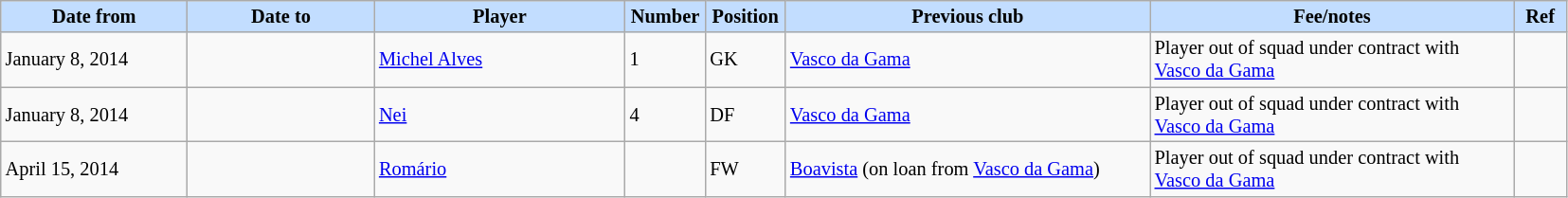<table class="wikitable" style="text-align:left; font-size:85%;">
<tr>
<th style="background:#c2ddff; width:125px;">Date from</th>
<th style="background:#c2ddff; width:125px;">Date to</th>
<th style="background:#c2ddff; width:170px;">Player</th>
<th style="background:#c2ddff; width:50px;">Number</th>
<th style="background:#c2ddff; width:50px;">Position</th>
<th style="background:#c2ddff; width:250px;">Previous club</th>
<th style="background:#c2ddff; width:250px;">Fee/notes</th>
<th style="background:#c2ddff; width:30px;">Ref</th>
</tr>
<tr>
<td>January 8, 2014</td>
<td></td>
<td> <a href='#'>Michel Alves</a></td>
<td>1</td>
<td>GK</td>
<td> <a href='#'>Vasco da Gama</a></td>
<td>Player out of squad under contract with <a href='#'>Vasco da Gama</a></td>
<td></td>
</tr>
<tr>
<td>January 8, 2014</td>
<td></td>
<td> <a href='#'>Nei</a></td>
<td>4</td>
<td>DF</td>
<td> <a href='#'>Vasco da Gama</a></td>
<td>Player out of squad under contract with <a href='#'>Vasco da Gama</a></td>
<td></td>
</tr>
<tr>
<td>April 15, 2014</td>
<td></td>
<td> <a href='#'>Romário</a></td>
<td></td>
<td>FW</td>
<td> <a href='#'>Boavista</a> (on loan from <a href='#'>Vasco da Gama</a>)</td>
<td>Player out of squad under contract with <a href='#'>Vasco da Gama</a></td>
<td></td>
</tr>
</table>
